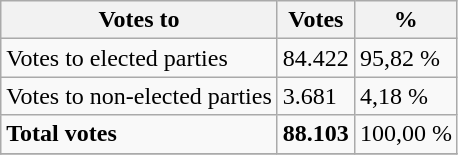<table class="wikitable">
<tr>
<th>Votes to</th>
<th>Votes</th>
<th>%</th>
</tr>
<tr>
<td>Votes to elected parties</td>
<td>84.422</td>
<td>95,82 %</td>
</tr>
<tr>
<td>Votes to non-elected parties</td>
<td>3.681</td>
<td>4,18 %</td>
</tr>
<tr>
<td><strong>Total votes</strong></td>
<td><strong>88.103</strong></td>
<td>100,00 %</td>
</tr>
<tr>
</tr>
</table>
